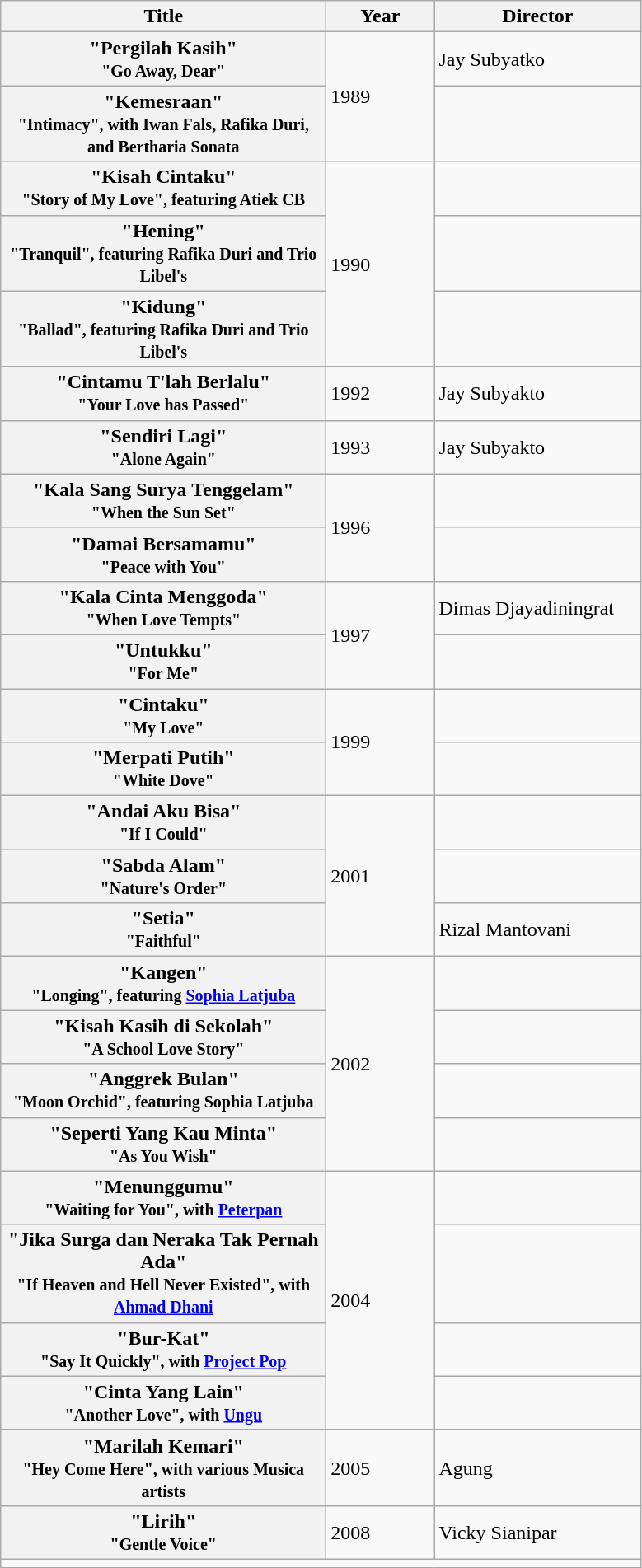<table class="wikitable plainrowheaders">
<tr>
<th scope="col" style="width:16em;">Title</th>
<th scope="col" style="width:5em;">Year</th>
<th scope="col" style="width:10em;">Director</th>
</tr>
<tr>
<th scope="row">"Pergilah Kasih"<br><small>"Go Away, Dear"</small></th>
<td rowspan="2">1989</td>
<td>Jay Subyatko</td>
</tr>
<tr>
<th scope="row">"Kemesraan"<br><small>"Intimacy", with Iwan Fals, Rafika Duri, and Bertharia Sonata</small></th>
<td></td>
</tr>
<tr>
<th scope="row">"Kisah Cintaku"<br><small>"Story of My Love", featuring Atiek CB</small></th>
<td rowspan="3">1990</td>
<td></td>
</tr>
<tr>
<th scope="row">"Hening"<br><small>"Tranquil", featuring Rafika Duri and Trio Libel's</small></th>
<td></td>
</tr>
<tr>
<th scope="row">"Kidung"<br><small>"Ballad", featuring Rafika Duri and Trio Libel's</small></th>
<td></td>
</tr>
<tr>
<th scope="row">"Cintamu T'lah Berlalu"<br><small>"Your Love has Passed"</small></th>
<td>1992</td>
<td>Jay Subyakto</td>
</tr>
<tr>
<th scope="row">"Sendiri Lagi"<br><small>"Alone Again"</small></th>
<td>1993</td>
<td>Jay Subyakto</td>
</tr>
<tr>
<th scope="row">"Kala Sang Surya Tenggelam"<br><small>"When the Sun Set"</small></th>
<td rowspan="2">1996</td>
<td></td>
</tr>
<tr>
<th scope="row">"Damai Bersamamu"<br><small>"Peace with You"</small></th>
<td></td>
</tr>
<tr>
<th scope="row">"Kala Cinta Menggoda"<br><small>"When Love Tempts"</small></th>
<td rowspan="2">1997</td>
<td>Dimas Djayadiningrat</td>
</tr>
<tr>
<th scope="row">"Untukku"<br><small>"For Me"</small></th>
<td></td>
</tr>
<tr>
<th scope="row">"Cintaku"<br><small>"My Love"</small></th>
<td rowspan="2">1999</td>
<td></td>
</tr>
<tr>
<th scope="row">"Merpati Putih"<br><small>"White Dove"</small></th>
<td></td>
</tr>
<tr>
<th scope="row">"Andai Aku Bisa"<br><small>"If I Could"</small></th>
<td rowspan="3">2001</td>
<td></td>
</tr>
<tr>
<th scope="row">"Sabda Alam"<br><small>"Nature's Order"</small></th>
<td></td>
</tr>
<tr>
<th scope="row">"Setia"<br><small>"Faithful"</small></th>
<td>Rizal Mantovani</td>
</tr>
<tr>
<th scope="row">"Kangen"<br><small>"Longing", featuring <a href='#'>Sophia Latjuba</a></small></th>
<td rowspan="4">2002</td>
<td></td>
</tr>
<tr>
<th scope="row">"Kisah Kasih di Sekolah"<br><small>"A School Love Story"</small></th>
<td></td>
</tr>
<tr>
<th scope="row">"Anggrek Bulan"<br><small>"Moon Orchid", featuring Sophia Latjuba</small></th>
<td></td>
</tr>
<tr>
<th scope="row">"Seperti Yang Kau Minta"<br><small>"As You Wish"</small></th>
<td></td>
</tr>
<tr>
<th scope="row">"Menunggumu"<br><small>"Waiting for You", with <a href='#'>Peterpan</a></small></th>
<td rowspan="4">2004</td>
<td></td>
</tr>
<tr>
<th scope="row">"Jika Surga dan Neraka Tak Pernah Ada"<br><small>"If Heaven and Hell Never Existed", with <a href='#'>Ahmad Dhani</a></small></th>
<td></td>
</tr>
<tr>
<th scope="row">"Bur-Kat"<br><small>"Say It Quickly", with <a href='#'>Project Pop</a></small></th>
<td></td>
</tr>
<tr>
<th scope="row">"Cinta Yang Lain"<br><small>"Another Love", with <a href='#'>Ungu</a></small></th>
<td></td>
</tr>
<tr>
<th scope="row">"Marilah Kemari"<br><small>"Hey Come Here", with various Musica artists</small></th>
<td>2005</td>
<td>Agung</td>
</tr>
<tr>
<th scope="row">"Lirih"<br><small>"Gentle Voice"</small></th>
<td>2008</td>
<td>Vicky Sianipar</td>
</tr>
<tr>
<td colspan="3" style="font-size:90%"></td>
</tr>
</table>
